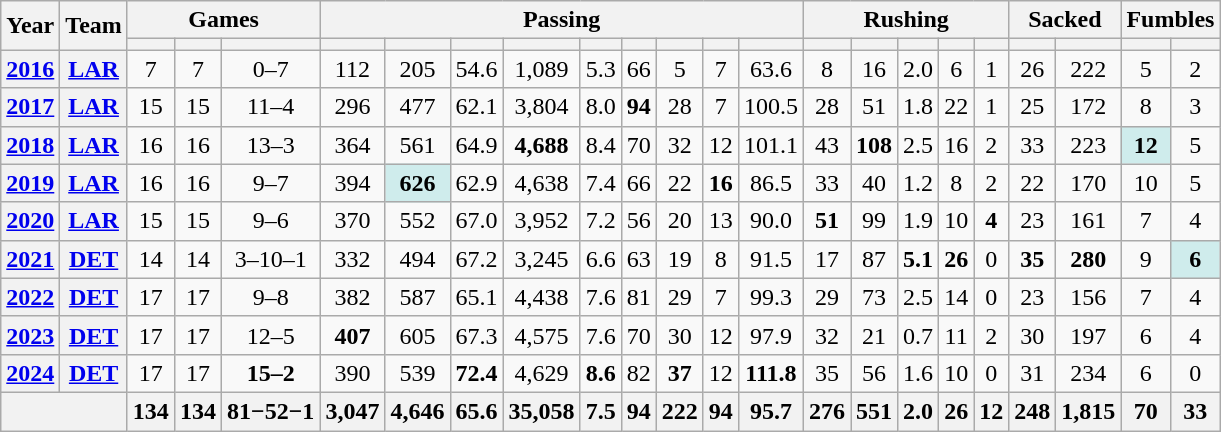<table class="wikitable" style="text-align:center;">
<tr>
<th rowspan="2">Year</th>
<th rowspan="2">Team</th>
<th colspan="3">Games</th>
<th colspan="9">Passing</th>
<th colspan="5">Rushing</th>
<th colspan="2">Sacked</th>
<th colspan="2">Fumbles</th>
</tr>
<tr>
<th></th>
<th></th>
<th></th>
<th></th>
<th></th>
<th></th>
<th></th>
<th></th>
<th></th>
<th></th>
<th></th>
<th></th>
<th></th>
<th></th>
<th></th>
<th></th>
<th></th>
<th></th>
<th></th>
<th></th>
<th></th>
</tr>
<tr>
<th><a href='#'>2016</a></th>
<th><a href='#'>LAR</a></th>
<td>7</td>
<td>7</td>
<td>0–7</td>
<td>112</td>
<td>205</td>
<td>54.6</td>
<td>1,089</td>
<td>5.3</td>
<td>66</td>
<td>5</td>
<td>7</td>
<td>63.6</td>
<td>8</td>
<td>16</td>
<td>2.0</td>
<td>6</td>
<td>1</td>
<td>26</td>
<td>222</td>
<td>5</td>
<td>2</td>
</tr>
<tr>
<th><a href='#'>2017</a></th>
<th><a href='#'>LAR</a></th>
<td>15</td>
<td>15</td>
<td>11–4</td>
<td>296</td>
<td>477</td>
<td>62.1</td>
<td>3,804</td>
<td>8.0</td>
<td><strong>94</strong></td>
<td>28</td>
<td>7</td>
<td>100.5</td>
<td>28</td>
<td>51</td>
<td>1.8</td>
<td>22</td>
<td>1</td>
<td>25</td>
<td>172</td>
<td>8</td>
<td>3</td>
</tr>
<tr>
<th><a href='#'>2018</a></th>
<th><a href='#'>LAR</a></th>
<td>16</td>
<td>16</td>
<td>13–3</td>
<td>364</td>
<td>561</td>
<td>64.9</td>
<td><strong>4,688</strong></td>
<td>8.4</td>
<td>70</td>
<td>32</td>
<td>12</td>
<td>101.1</td>
<td>43</td>
<td><strong>108</strong></td>
<td>2.5</td>
<td>16</td>
<td>2</td>
<td>33</td>
<td>223</td>
<td style="background:#cfecec;"><strong>12</strong></td>
<td>5</td>
</tr>
<tr>
<th><a href='#'>2019</a></th>
<th><a href='#'>LAR</a></th>
<td>16</td>
<td>16</td>
<td>9–7</td>
<td>394</td>
<td style="background:#cfecec;"><strong>626</strong></td>
<td>62.9</td>
<td>4,638</td>
<td>7.4</td>
<td>66</td>
<td>22</td>
<td><strong>16</strong></td>
<td>86.5</td>
<td>33</td>
<td>40</td>
<td>1.2</td>
<td>8</td>
<td>2</td>
<td>22</td>
<td>170</td>
<td>10</td>
<td>5</td>
</tr>
<tr>
<th><a href='#'>2020</a></th>
<th><a href='#'>LAR</a></th>
<td>15</td>
<td>15</td>
<td>9–6</td>
<td>370</td>
<td>552</td>
<td>67.0</td>
<td>3,952</td>
<td>7.2</td>
<td>56</td>
<td>20</td>
<td>13</td>
<td>90.0</td>
<td><strong>51</strong></td>
<td>99</td>
<td>1.9</td>
<td>10</td>
<td><strong>4</strong></td>
<td>23</td>
<td>161</td>
<td>7</td>
<td>4</td>
</tr>
<tr>
<th><a href='#'>2021</a></th>
<th><a href='#'>DET</a></th>
<td>14</td>
<td>14</td>
<td>3–10–1</td>
<td>332</td>
<td>494</td>
<td>67.2</td>
<td>3,245</td>
<td>6.6</td>
<td>63</td>
<td>19</td>
<td>8</td>
<td>91.5</td>
<td>17</td>
<td>87</td>
<td><strong>5.1</strong></td>
<td><strong>26</strong></td>
<td>0</td>
<td><strong>35</strong></td>
<td><strong>280</strong></td>
<td>9</td>
<td style="background:#cfecec;"><strong>6</strong></td>
</tr>
<tr>
<th><a href='#'>2022</a></th>
<th><a href='#'>DET</a></th>
<td>17</td>
<td>17</td>
<td>9–8</td>
<td>382</td>
<td>587</td>
<td>65.1</td>
<td>4,438</td>
<td>7.6</td>
<td>81</td>
<td>29</td>
<td>7</td>
<td>99.3</td>
<td>29</td>
<td>73</td>
<td>2.5</td>
<td>14</td>
<td>0</td>
<td>23</td>
<td>156</td>
<td>7</td>
<td>4</td>
</tr>
<tr>
<th><a href='#'>2023</a></th>
<th><a href='#'>DET</a></th>
<td>17</td>
<td>17</td>
<td>12–5</td>
<td><strong>407</strong></td>
<td>605</td>
<td>67.3</td>
<td>4,575</td>
<td>7.6</td>
<td>70</td>
<td>30</td>
<td>12</td>
<td>97.9</td>
<td>32</td>
<td>21</td>
<td>0.7</td>
<td>11</td>
<td>2</td>
<td>30</td>
<td>197</td>
<td>6</td>
<td>4</td>
</tr>
<tr>
<th><a href='#'>2024</a></th>
<th><a href='#'>DET</a></th>
<td>17</td>
<td>17</td>
<td><strong>15–2</strong></td>
<td>390</td>
<td>539</td>
<td><strong>72.4</strong></td>
<td>4,629</td>
<td><strong>8.6</strong></td>
<td>82</td>
<td><strong>37</strong></td>
<td>12</td>
<td><strong>111.8</strong></td>
<td>35</td>
<td>56</td>
<td>1.6</td>
<td>10</td>
<td>0</td>
<td>31</td>
<td>234</td>
<td>6</td>
<td>0</td>
</tr>
<tr>
<th colspan="2"></th>
<th>134</th>
<th>134</th>
<th>81−52−1</th>
<th>3,047</th>
<th>4,646</th>
<th>65.6</th>
<th>35,058</th>
<th>7.5</th>
<th>94</th>
<th>222</th>
<th>94</th>
<th>95.7</th>
<th>276</th>
<th>551</th>
<th>2.0</th>
<th>26</th>
<th>12</th>
<th>248</th>
<th>1,815</th>
<th>70</th>
<th>33</th>
</tr>
</table>
